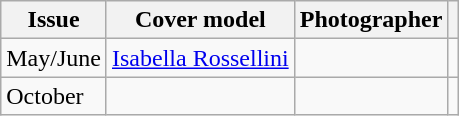<table class="sortable wikitable">
<tr>
<th>Issue</th>
<th>Cover model</th>
<th>Photographer</th>
<th></th>
</tr>
<tr>
<td>May/June</td>
<td><a href='#'>Isabella Rossellini</a></td>
<td></td>
<td></td>
</tr>
<tr>
<td>October</td>
<td></td>
<td></td>
<td></td>
</tr>
</table>
